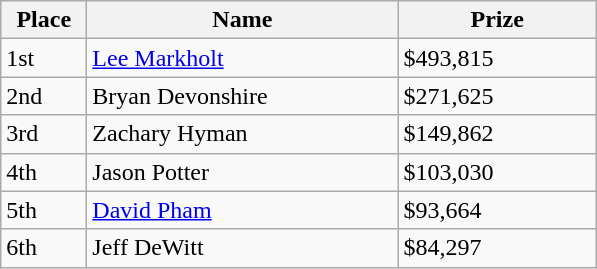<table class="wikitable">
<tr>
<th width="50">Place</th>
<th width="200">Name</th>
<th width="125">Prize</th>
</tr>
<tr>
<td>1st</td>
<td><a href='#'>Lee Markholt</a></td>
<td>$493,815</td>
</tr>
<tr>
<td>2nd</td>
<td>Bryan Devonshire</td>
<td>$271,625</td>
</tr>
<tr>
<td>3rd</td>
<td>Zachary Hyman</td>
<td>$149,862</td>
</tr>
<tr>
<td>4th</td>
<td>Jason Potter</td>
<td>$103,030</td>
</tr>
<tr>
<td>5th</td>
<td><a href='#'>David Pham</a></td>
<td>$93,664</td>
</tr>
<tr>
<td>6th</td>
<td>Jeff DeWitt</td>
<td>$84,297</td>
</tr>
</table>
